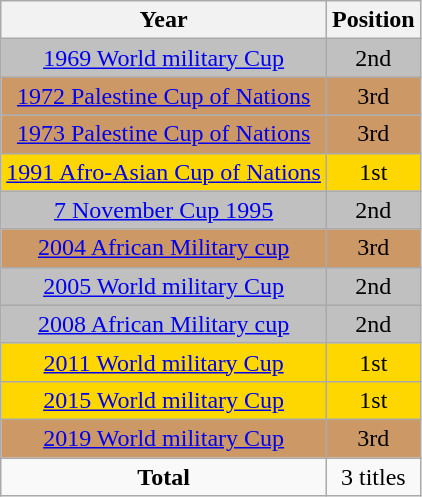<table class="wikitable" style="text-align: center">
<tr>
<th>Year</th>
<th>Position</th>
</tr>
<tr style="background:silver;">
<td> <a href='#'>1969 World military Cup</a></td>
<td>2nd</td>
</tr>
<tr style="background:#c96;">
<td> <a href='#'>1972 Palestine Cup of Nations</a></td>
<td>3rd</td>
</tr>
<tr style="background:#c96;">
<td> <a href='#'>1973 Palestine Cup of Nations</a></td>
<td>3rd</td>
</tr>
<tr style="background:gold;">
<td>  <a href='#'>1991 Afro-Asian Cup of Nations</a></td>
<td>1st</td>
</tr>
<tr style="background:silver;">
<td> <a href='#'>7 November Cup 1995</a></td>
<td>2nd</td>
</tr>
<tr style="background:#c96;">
<td> <a href='#'>2004 African Military cup</a></td>
<td>3rd</td>
</tr>
<tr style="background:silver;">
<td> <a href='#'>2005 World military Cup</a></td>
<td>2nd</td>
</tr>
<tr style="background:silver;">
<td> <a href='#'>2008 African Military cup</a></td>
<td>2nd</td>
</tr>
<tr style="background:gold;">
<td> <a href='#'>2011 World military Cup</a></td>
<td>1st</td>
</tr>
<tr style="background:gold;">
<td> <a href='#'>2015 World military Cup</a></td>
<td>1st</td>
</tr>
<tr style="background:#c96;">
<td> <a href='#'>2019 World military Cup</a></td>
<td>3rd</td>
</tr>
<tr>
<td><strong>Total</strong></td>
<td>3 titles</td>
</tr>
</table>
